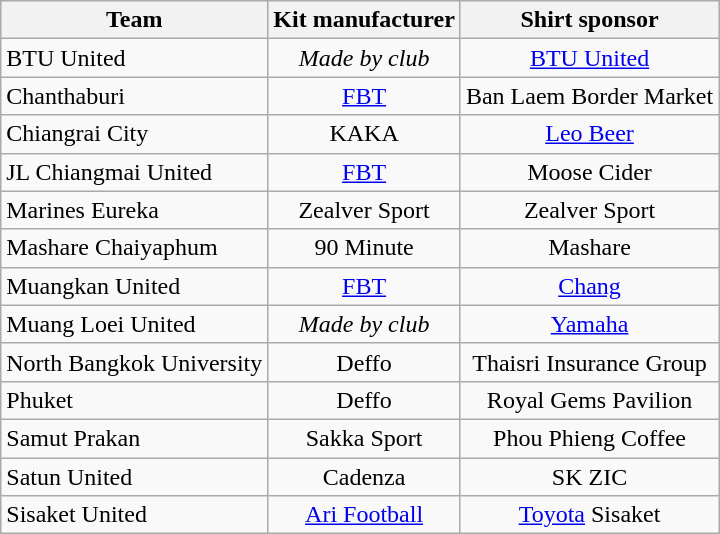<table class="wikitable sortable" style="text-align: left;">
<tr>
<th>Team</th>
<th>Kit manufacturer</th>
<th>Shirt sponsor</th>
</tr>
<tr>
<td>BTU United</td>
<td align="center"><em>Made by club</em></td>
<td align="center"><a href='#'>BTU United</a></td>
</tr>
<tr>
<td>Chanthaburi</td>
<td align="center"><a href='#'>FBT</a></td>
<td align="center">Ban Laem Border Market</td>
</tr>
<tr>
<td>Chiangrai City</td>
<td align="center">KAKA</td>
<td align="center"><a href='#'>Leo Beer</a></td>
</tr>
<tr>
<td>JL Chiangmai United</td>
<td align="center"><a href='#'>FBT</a></td>
<td align="center">Moose Cider</td>
</tr>
<tr>
<td>Marines Eureka</td>
<td align="center">Zealver Sport</td>
<td align="center">Zealver Sport</td>
</tr>
<tr>
<td>Mashare Chaiyaphum</td>
<td align="center">90 Minute</td>
<td align="center">Mashare</td>
</tr>
<tr>
<td>Muangkan United</td>
<td align="center"><a href='#'>FBT</a></td>
<td align="center"><a href='#'>Chang</a></td>
</tr>
<tr>
<td>Muang Loei United</td>
<td align="center"><em>Made by club</em></td>
<td align="center"><a href='#'>Yamaha</a></td>
</tr>
<tr>
<td>North Bangkok University</td>
<td align="center">Deffo</td>
<td align="center">Thaisri Insurance Group</td>
</tr>
<tr>
<td>Phuket</td>
<td align="center">Deffo</td>
<td align="center">Royal Gems Pavilion</td>
</tr>
<tr>
<td>Samut Prakan</td>
<td align="center">Sakka Sport</td>
<td align="center">Phou Phieng Coffee</td>
</tr>
<tr>
<td>Satun United</td>
<td align="center">Cadenza</td>
<td align="center">SK ZIC</td>
</tr>
<tr>
<td>Sisaket United</td>
<td align="center"><a href='#'>Ari Football</a></td>
<td align="center"><a href='#'>Toyota</a> Sisaket</td>
</tr>
</table>
